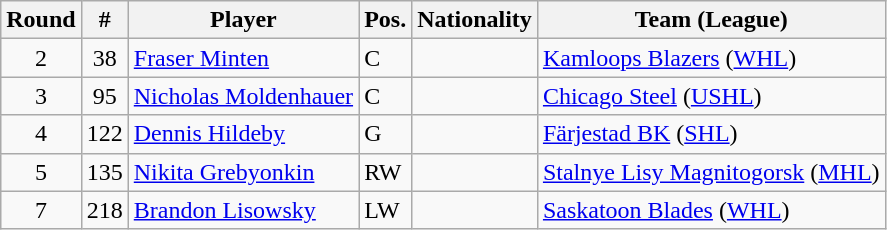<table class="wikitable">
<tr>
<th>Round</th>
<th>#</th>
<th>Player</th>
<th>Pos.</th>
<th>Nationality</th>
<th>Team (League)</th>
</tr>
<tr>
<td style="text-align:center;">2</td>
<td style="text-align:center;">38</td>
<td><a href='#'>Fraser Minten</a></td>
<td>C</td>
<td></td>
<td><a href='#'>Kamloops Blazers</a> (<a href='#'>WHL</a>)</td>
</tr>
<tr>
<td style="text-align:center;">3</td>
<td style="text-align:center;">95</td>
<td><a href='#'>Nicholas Moldenhauer</a></td>
<td>C</td>
<td></td>
<td><a href='#'>Chicago Steel</a> (<a href='#'>USHL</a>)</td>
</tr>
<tr>
<td style="text-align:center;">4</td>
<td style="text-align:center;">122</td>
<td><a href='#'>Dennis Hildeby</a></td>
<td>G</td>
<td></td>
<td><a href='#'>Färjestad BK</a> (<a href='#'>SHL</a>)</td>
</tr>
<tr>
<td style="text-align:center;">5</td>
<td style="text-align:center;">135</td>
<td><a href='#'>Nikita Grebyonkin</a></td>
<td>RW</td>
<td></td>
<td><a href='#'>Stalnye Lisy Magnitogorsk</a> (<a href='#'>MHL</a>)</td>
</tr>
<tr>
<td style="text-align:center;">7</td>
<td style="text-align:center;">218</td>
<td><a href='#'>Brandon Lisowsky</a></td>
<td>LW</td>
<td></td>
<td><a href='#'>Saskatoon Blades</a> (<a href='#'>WHL</a>)</td>
</tr>
</table>
